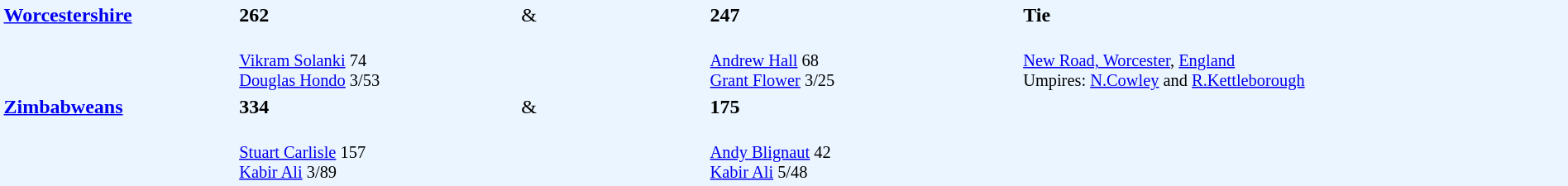<table width="100%" style="background: #EBF5FF">
<tr>
<td width="15%" valign="top" rowspan="2"><strong><a href='#'>Worcestershire</a></strong></td>
<td width="18%"><strong>262</strong></td>
<td width="12%">&</td>
<td width="20%"><strong>247</strong></td>
<td width="35%"><strong>Tie</strong></td>
</tr>
<tr>
<td style="font-size: 85%;" valign="top"><br><a href='#'>Vikram Solanki</a> 74<br>
<a href='#'>Douglas Hondo</a> 3/53</td>
<td></td>
<td style="font-size: 85%;"><br><a href='#'>Andrew Hall</a> 68<br>
<a href='#'>Grant Flower</a> 3/25</td>
<td valign="top" style="font-size: 85%;" rowspan="3"><br><a href='#'>New Road, Worcester</a>, <a href='#'>England</a><br>
Umpires: <a href='#'>N.Cowley</a> and <a href='#'>R.Kettleborough</a></td>
</tr>
<tr>
<td valign="top" rowspan="2"><strong><a href='#'>Zimbabweans</a></strong></td>
<td><strong>334</strong></td>
<td>&</td>
<td><strong>175</strong></td>
</tr>
<tr>
<td style="font-size: 85%;"><br><a href='#'>Stuart Carlisle</a> 157<br>
<a href='#'>Kabir Ali</a> 3/89</td>
<td></td>
<td valign="top" style="font-size: 85%;"><br><a href='#'>Andy Blignaut</a> 42<br>
<a href='#'>Kabir Ali</a> 5/48</td>
</tr>
</table>
